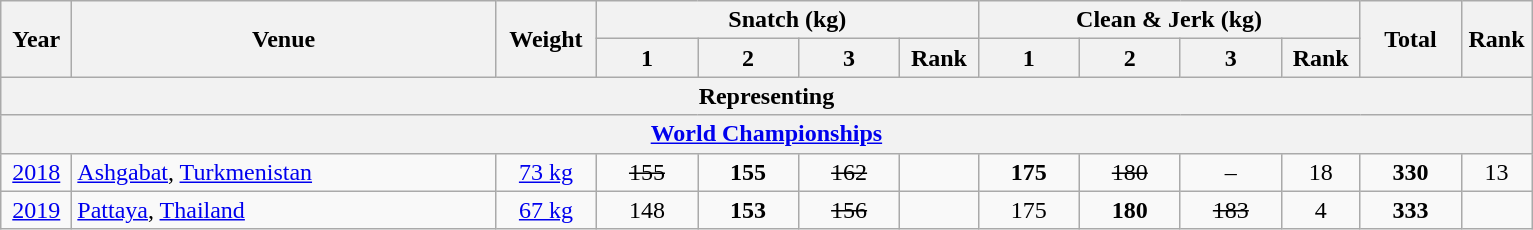<table class="wikitable" style="text-align:center;">
<tr>
<th rowspan=2 width=40>Year</th>
<th rowspan=2 width=275>Venue</th>
<th rowspan=2 width=60>Weight</th>
<th colspan=4>Snatch (kg)</th>
<th colspan=4>Clean & Jerk (kg)</th>
<th rowspan=2 width=60>Total</th>
<th rowspan=2 width=40>Rank</th>
</tr>
<tr>
<th width=60>1</th>
<th width=60>2</th>
<th width=60>3</th>
<th width=45>Rank</th>
<th width=60>1</th>
<th width=60>2</th>
<th width=60>3</th>
<th width=45>Rank</th>
</tr>
<tr>
<th colspan=13>Representing </th>
</tr>
<tr>
<th colspan=13><a href='#'>World Championships</a></th>
</tr>
<tr>
<td><a href='#'>2018</a></td>
<td align=left> <a href='#'>Ashgabat</a>, <a href='#'>Turkmenistan</a></td>
<td><a href='#'>73 kg</a></td>
<td><s>155</s></td>
<td><strong>155</strong></td>
<td><s>162</s></td>
<td></td>
<td><strong>175</strong></td>
<td><s>180</s></td>
<td>–</td>
<td>18</td>
<td><strong>330</strong></td>
<td>13</td>
</tr>
<tr>
<td><a href='#'>2019</a></td>
<td align=left> <a href='#'>Pattaya</a>, <a href='#'>Thailand</a></td>
<td><a href='#'>67 kg</a></td>
<td>148</td>
<td><strong>153</strong></td>
<td><s>156</s></td>
<td></td>
<td>175</td>
<td><strong>180</strong></td>
<td><s>183</s></td>
<td>4</td>
<td><strong>333</strong></td>
<td></td>
</tr>
</table>
